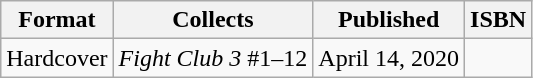<table class="wikitable">
<tr>
<th>Format</th>
<th>Collects</th>
<th>Published</th>
<th>ISBN</th>
</tr>
<tr>
<td>Hardcover</td>
<td><em>Fight Club 3</em> #1–12</td>
<td>April 14, 2020</td>
<td></td>
</tr>
</table>
